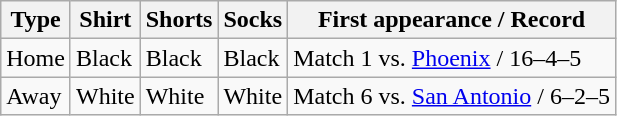<table class="wikitable">
<tr>
<th>Type</th>
<th>Shirt</th>
<th>Shorts</th>
<th>Socks</th>
<th>First appearance / Record</th>
</tr>
<tr>
<td>Home</td>
<td>Black</td>
<td>Black</td>
<td>Black</td>
<td>Match 1 vs. <a href='#'>Phoenix</a> / 16–4–5</td>
</tr>
<tr>
<td>Away</td>
<td>White</td>
<td>White</td>
<td>White</td>
<td>Match 6 vs. <a href='#'>San Antonio</a> / 6–2–5</td>
</tr>
</table>
